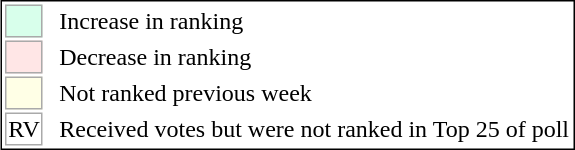<table style="border:1px solid black; float:right;">
<tr>
<td style="background:#d8ffeb; width:20px; border:1px solid #aaa;"> </td>
<td rowspan=5> </td>
<td>Increase in ranking</td>
</tr>
<tr>
<td style="background:#ffe6e6; width:20px; border:1px solid #aaa;"> </td>
<td>Decrease in ranking</td>
</tr>
<tr>
<td style="background:#ffffe6; width:20px; border:1px solid #aaa;"> </td>
<td>Not ranked previous week</td>
</tr>
<tr>
<td style="text-align:center; width:20px; border:1px solid #aaa; background:white;">RV</td>
<td>Received votes but were not ranked in Top 25 of poll</td>
</tr>
</table>
